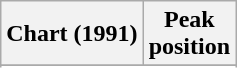<table class="wikitable sortable">
<tr>
<th>Chart (1991)</th>
<th>Peak<br>position</th>
</tr>
<tr>
</tr>
<tr>
</tr>
</table>
